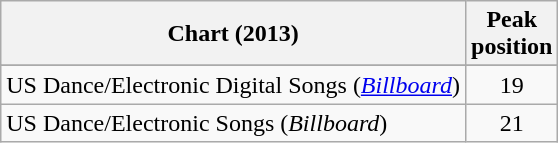<table class="wikitable sortable">
<tr>
<th>Chart (2013)</th>
<th>Peak<br>position</th>
</tr>
<tr>
</tr>
<tr>
</tr>
<tr>
<td>US Dance/Electronic Digital Songs (<em><a href='#'>Billboard</a></em>)</td>
<td style="text-align:center;">19</td>
</tr>
<tr>
<td>US Dance/Electronic Songs (<em>Billboard</em>)</td>
<td style="text-align:center;">21</td>
</tr>
</table>
